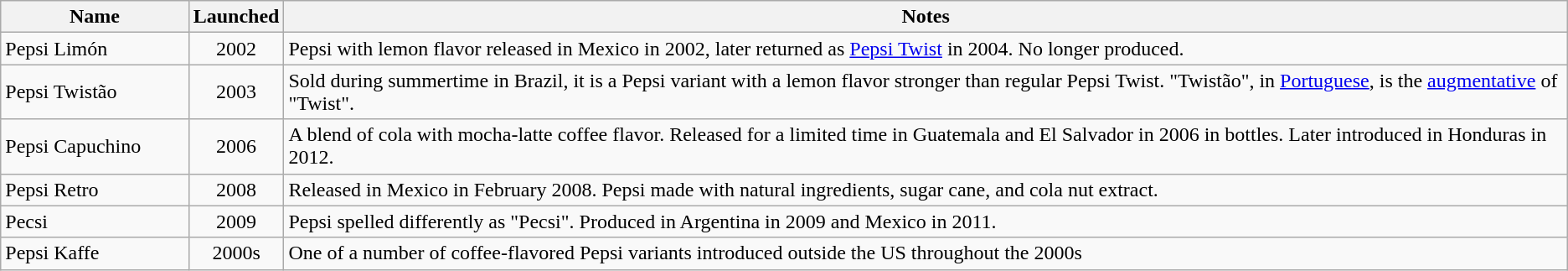<table class="wikitable">
<tr>
<th width=12%>Name</th>
<th>Launched</th>
<th>Notes</th>
</tr>
<tr>
<td>Pepsi Limón</td>
<td style="text-align:center;">2002</td>
<td>Pepsi with lemon flavor released in Mexico in 2002, later returned as <a href='#'>Pepsi Twist</a> in 2004. No longer produced.</td>
</tr>
<tr>
<td>Pepsi Twistão</td>
<td style="text-align:center;">2003</td>
<td>Sold during summertime in Brazil, it is a Pepsi variant with a lemon flavor stronger than regular Pepsi Twist. "Twistão", in <a href='#'>Portuguese</a>, is the <a href='#'>augmentative</a> of "Twist".</td>
</tr>
<tr>
<td>Pepsi Capuchino</td>
<td style="text-align:center;">2006</td>
<td>A blend of cola with mocha-latte coffee flavor. Released for a limited time in Guatemala and El Salvador in 2006 in  bottles. Later introduced in Honduras in 2012.</td>
</tr>
<tr>
<td>Pepsi Retro</td>
<td style="text-align:center;">2008</td>
<td>Released in Mexico in February 2008. Pepsi made with natural ingredients, sugar cane, and cola nut extract.</td>
</tr>
<tr>
<td>Pecsi</td>
<td style="text-align:center;">2009</td>
<td>Pepsi spelled differently as "Pecsi". Produced in Argentina in 2009 and Mexico in 2011.</td>
</tr>
<tr>
<td>Pepsi Kaffe</td>
<td style="text-align:center;">2000s</td>
<td>One of a number of coffee-flavored Pepsi variants introduced outside the US throughout the 2000s</td>
</tr>
</table>
